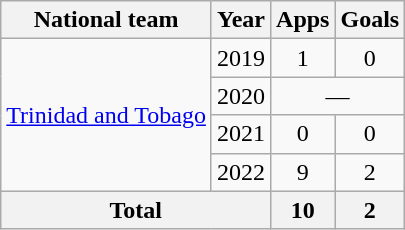<table class=wikitable style=text-align:center>
<tr>
<th>National team</th>
<th>Year</th>
<th>Apps</th>
<th>Goals</th>
</tr>
<tr>
<td rowspan="4"><a href='#'>Trinidad and Tobago</a></td>
<td>2019</td>
<td>1</td>
<td>0</td>
</tr>
<tr>
<td>2020</td>
<td colspan=2>—</td>
</tr>
<tr>
<td>2021</td>
<td>0</td>
<td>0</td>
</tr>
<tr>
<td>2022</td>
<td>9</td>
<td>2</td>
</tr>
<tr>
<th colspan="2">Total</th>
<th>10</th>
<th>2</th>
</tr>
</table>
